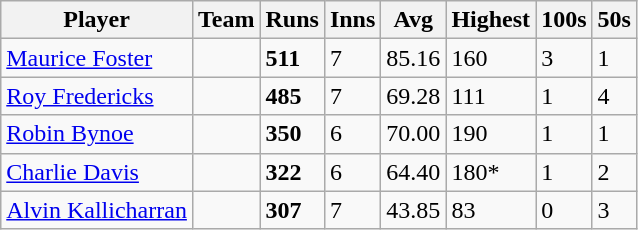<table class="wikitable">
<tr>
<th>Player</th>
<th>Team</th>
<th>Runs</th>
<th>Inns</th>
<th>Avg</th>
<th>Highest</th>
<th>100s</th>
<th>50s</th>
</tr>
<tr>
<td><a href='#'>Maurice Foster</a></td>
<td></td>
<td><strong>511</strong></td>
<td>7</td>
<td>85.16</td>
<td>160</td>
<td>3</td>
<td>1</td>
</tr>
<tr>
<td><a href='#'>Roy Fredericks</a></td>
<td></td>
<td><strong>485</strong></td>
<td>7</td>
<td>69.28</td>
<td>111</td>
<td>1</td>
<td>4</td>
</tr>
<tr>
<td><a href='#'>Robin Bynoe</a></td>
<td></td>
<td><strong>350</strong></td>
<td>6</td>
<td>70.00</td>
<td>190</td>
<td>1</td>
<td>1</td>
</tr>
<tr>
<td><a href='#'>Charlie Davis</a></td>
<td></td>
<td><strong>322</strong></td>
<td>6</td>
<td>64.40</td>
<td>180*</td>
<td>1</td>
<td>2</td>
</tr>
<tr>
<td><a href='#'>Alvin Kallicharran</a></td>
<td></td>
<td><strong>307</strong></td>
<td>7</td>
<td>43.85</td>
<td>83</td>
<td>0</td>
<td>3</td>
</tr>
</table>
